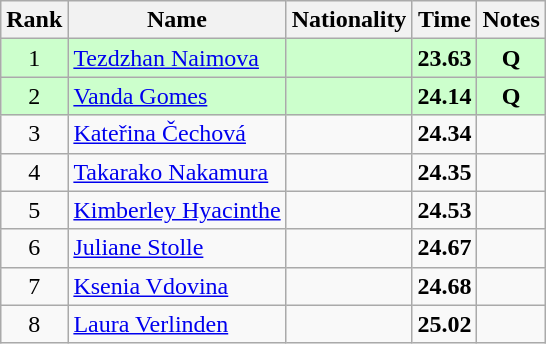<table class="wikitable sortable" style="text-align:center">
<tr>
<th>Rank</th>
<th>Name</th>
<th>Nationality</th>
<th>Time</th>
<th>Notes</th>
</tr>
<tr bgcolor=ccffcc>
<td>1</td>
<td align=left><a href='#'>Tezdzhan Naimova</a></td>
<td align=left></td>
<td><strong>23.63</strong></td>
<td><strong>Q</strong></td>
</tr>
<tr bgcolor=ccffcc>
<td>2</td>
<td align=left><a href='#'>Vanda Gomes</a></td>
<td align=left></td>
<td><strong>24.14</strong></td>
<td><strong>Q</strong></td>
</tr>
<tr>
<td>3</td>
<td align=left><a href='#'>Kateřina Čechová</a></td>
<td align=left></td>
<td><strong>24.34</strong></td>
<td></td>
</tr>
<tr>
<td>4</td>
<td align=left><a href='#'>Takarako Nakamura</a></td>
<td align=left></td>
<td><strong>24.35</strong></td>
<td></td>
</tr>
<tr>
<td>5</td>
<td align=left><a href='#'>Kimberley Hyacinthe</a></td>
<td align=left></td>
<td><strong>24.53</strong></td>
<td></td>
</tr>
<tr>
<td>6</td>
<td align=left><a href='#'>Juliane Stolle</a></td>
<td align=left></td>
<td><strong>24.67</strong></td>
<td></td>
</tr>
<tr>
<td>7</td>
<td align=left><a href='#'>Ksenia Vdovina</a></td>
<td align=left></td>
<td><strong>24.68</strong></td>
<td></td>
</tr>
<tr>
<td>8</td>
<td align=left><a href='#'>Laura Verlinden</a></td>
<td align=left></td>
<td><strong>25.02</strong></td>
<td></td>
</tr>
</table>
